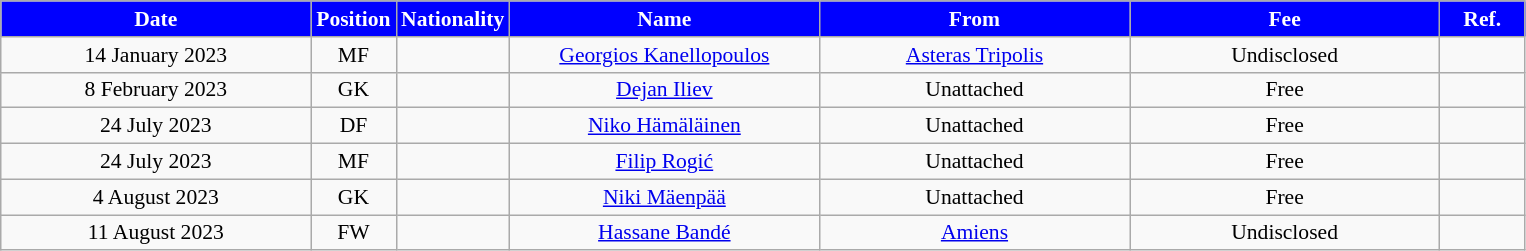<table class="wikitable"  style="text-align:center; font-size:90%; ">
<tr>
<th style="background:#00f; color:white; width:200px;">Date</th>
<th style="background:#00f; color:white; width:50px;">Position</th>
<th style="background:#00f; color:white; width:50px;">Nationality</th>
<th style="background:#00f; color:white; width:200px;">Name</th>
<th style="background:#00f; color:white; width:200px;">From</th>
<th style="background:#00f; color:white; width:200px;">Fee</th>
<th style="background:#00f; color:white; width:50px;">Ref.</th>
</tr>
<tr>
<td>14 January 2023</td>
<td>MF</td>
<td></td>
<td><a href='#'>Georgios Kanellopoulos</a></td>
<td><a href='#'>Asteras Tripolis</a></td>
<td>Undisclosed</td>
<td></td>
</tr>
<tr>
<td>8 February 2023</td>
<td>GK</td>
<td></td>
<td><a href='#'>Dejan Iliev</a></td>
<td>Unattached</td>
<td>Free</td>
<td></td>
</tr>
<tr>
<td>24 July 2023</td>
<td>DF</td>
<td></td>
<td><a href='#'>Niko Hämäläinen</a></td>
<td>Unattached</td>
<td>Free</td>
<td></td>
</tr>
<tr>
<td>24 July 2023</td>
<td>MF</td>
<td></td>
<td><a href='#'>Filip Rogić</a></td>
<td>Unattached</td>
<td>Free</td>
<td></td>
</tr>
<tr>
<td>4 August 2023</td>
<td>GK</td>
<td></td>
<td><a href='#'>Niki Mäenpää</a></td>
<td>Unattached</td>
<td>Free</td>
<td></td>
</tr>
<tr>
<td>11 August 2023</td>
<td>FW</td>
<td></td>
<td><a href='#'>Hassane Bandé</a></td>
<td><a href='#'>Amiens</a></td>
<td>Undisclosed</td>
<td></td>
</tr>
</table>
